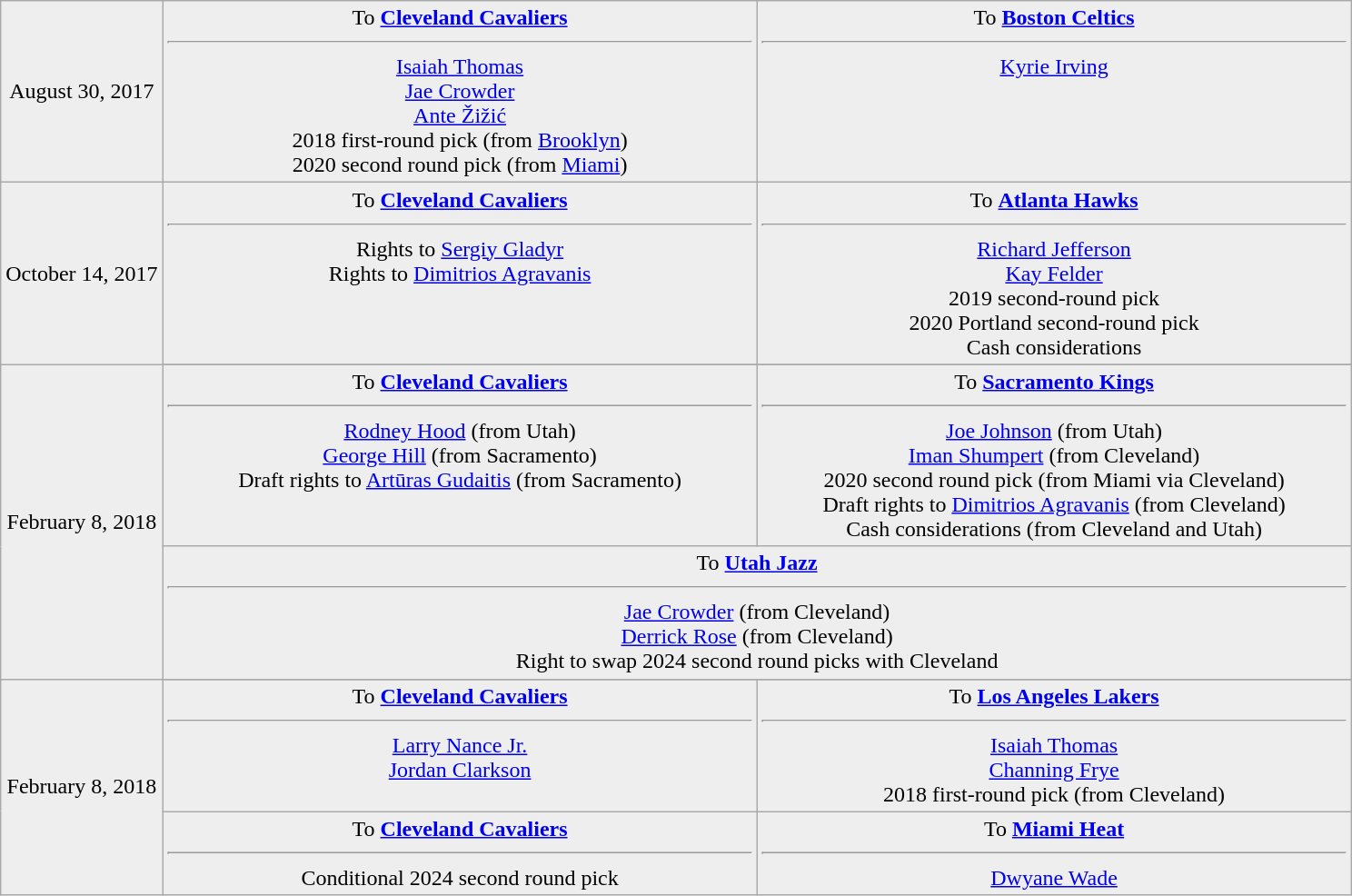<table class="wikitable sortable sortable" style="text-align: center">
<tr style="background:#eee;">
<td style="width:12%">August 30, 2017</td>
<td style="width:44%; vertical-align:top;">To <strong><a href='#'>Cleveland Cavaliers</a></strong><hr><a href='#'>Isaiah Thomas</a><br><a href='#'>Jae Crowder</a><br><a href='#'>Ante Žižić</a><br>2018 first-round pick (from <a href='#'>Brooklyn</a>)<br>2020 second round pick (from <a href='#'>Miami</a>)</td>
<td style="width:44%; vertical-align:top;">To <strong><a href='#'>Boston Celtics</a></strong><hr><a href='#'>Kyrie Irving</a></td>
</tr>
<tr style="background:#eee;">
<td style="width:12%">October 14, 2017</td>
<td style="width:44%; vertical-align:top;">To <strong><a href='#'>Cleveland Cavaliers</a></strong><hr>Rights to <a href='#'>Sergiy Gladyr</a><br>Rights to <a href='#'>Dimitrios Agravanis</a></td>
<td style="width:44%; vertical-align:top;">To <strong><a href='#'>Atlanta Hawks</a></strong><hr><a href='#'>Richard Jefferson</a><br><a href='#'>Kay Felder</a><br>2019 second-round pick<br>2020 Portland second-round pick<br>Cash considerations</td>
</tr>
<tr style="background:#eee;">
<td style="width:12%" rowspan=3>February 8, 2018</td>
</tr>
<tr style="background:#eee;">
<td style="width:44%; vertical-align:top;">To <strong><a href='#'>Cleveland Cavaliers</a></strong><hr><a href='#'>Rodney Hood</a> (from Utah)<br><a href='#'>George Hill</a> (from Sacramento)<br>Draft rights to <a href='#'>Artūras Gudaitis</a> (from Sacramento)</td>
<td style="width:44%; vertical-align:top;">To <strong><a href='#'>Sacramento Kings</a></strong><hr><a href='#'>Joe Johnson</a> (from Utah)<br><a href='#'>Iman Shumpert</a> (from Cleveland)<br>2020 second round pick (from Miami via Cleveland)<br>Draft rights to <a href='#'>Dimitrios Agravanis</a> (from Cleveland)<br>Cash considerations (from Cleveland and Utah)</td>
</tr>
<tr style="background:#eee;">
<td colspan="2" style="text-align:center; vertical-align:top;">To <strong><a href='#'>Utah Jazz</a></strong><hr><a href='#'>Jae Crowder</a> (from Cleveland)<br><a href='#'>Derrick Rose</a> (from Cleveland)<br>Right to swap 2024 second round picks with Cleveland</td>
</tr>
<tr style="background:#eee;">
<td style="width:12%" rowspan=3>February 8, 2018</td>
</tr>
<tr style="background:#eee;">
<td align=center valign=top>To <strong><a href='#'>Cleveland Cavaliers</a></strong><hr><a href='#'>Larry Nance Jr.</a><br><a href='#'>Jordan Clarkson</a></td>
<td align=center valign=top>To <strong><a href='#'>Los Angeles Lakers</a></strong><hr><a href='#'>Isaiah Thomas</a><br><a href='#'>Channing Frye</a><br>2018 first-round pick (from Cleveland)</td>
</tr>
<tr style="background:#eee;">
<td align=center valign=top>To <strong><a href='#'>Cleveland Cavaliers</a></strong><hr>Conditional 2024 second round pick</td>
<td align=center valign=top>To <strong><a href='#'>Miami Heat</a></strong><hr><a href='#'>Dwyane Wade</a></td>
</tr>
</table>
